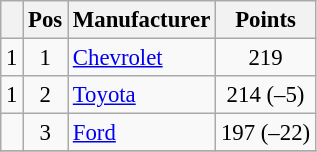<table class="wikitable" style="font-size: 95%;">
<tr>
<th></th>
<th>Pos</th>
<th>Manufacturer</th>
<th>Points</th>
</tr>
<tr>
<td align="left"> 1</td>
<td style="text-align:center;">1</td>
<td><a href='#'>Chevrolet</a></td>
<td style="text-align:center;">219</td>
</tr>
<tr>
<td align="left"> 1</td>
<td style="text-align:center;">2</td>
<td><a href='#'>Toyota</a></td>
<td style="text-align:center;">214 (–5)</td>
</tr>
<tr>
<td align="left"></td>
<td style="text-align:center;">3</td>
<td><a href='#'>Ford</a></td>
<td style="text-align:center;">197 (–22)</td>
</tr>
<tr class="sortbottom">
</tr>
</table>
